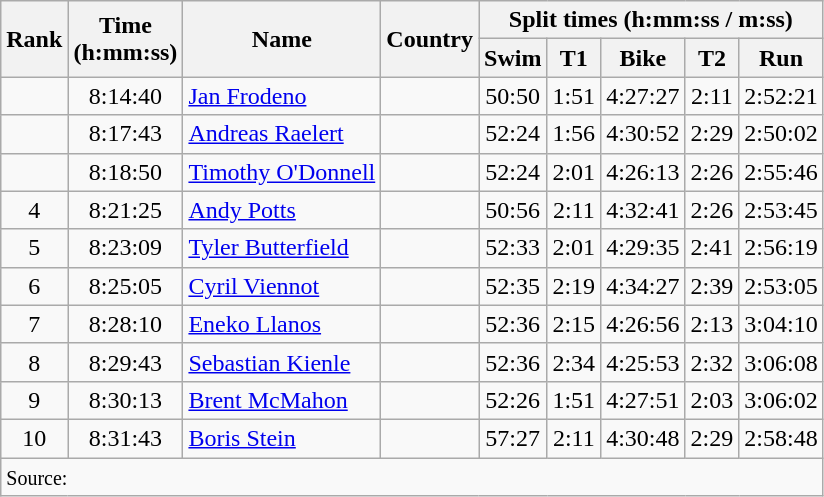<table class="wikitable sortable" style="text-align:center">
<tr>
<th data-sort-type="number" rowspan=2>Rank</th>
<th rowspan=2>Time<br>(h:mm:ss)</th>
<th rowspan=2>Name</th>
<th rowspan=2>Country</th>
<th colspan=5>Split times (h:mm:ss / m:ss)</th>
</tr>
<tr>
<th>Swim</th>
<th>T1</th>
<th>Bike</th>
<th>T2</th>
<th>Run</th>
</tr>
<tr>
<td></td>
<td>8:14:40</td>
<td align="left"><a href='#'>Jan Frodeno</a></td>
<td align="left"></td>
<td>50:50</td>
<td>1:51</td>
<td>4:27:27</td>
<td>2:11</td>
<td>2:52:21</td>
</tr>
<tr>
<td></td>
<td>8:17:43</td>
<td align="left"><a href='#'>Andreas Raelert</a></td>
<td align="left"></td>
<td>52:24</td>
<td>1:56</td>
<td>4:30:52</td>
<td>2:29</td>
<td>2:50:02</td>
</tr>
<tr>
<td></td>
<td>8:18:50</td>
<td align="left"><a href='#'>Timothy O'Donnell</a></td>
<td align="left"></td>
<td>52:24</td>
<td>2:01</td>
<td>4:26:13</td>
<td>2:26</td>
<td>2:55:46</td>
</tr>
<tr>
<td>4</td>
<td>8:21:25</td>
<td align="left"><a href='#'>Andy Potts</a></td>
<td align="left"></td>
<td>50:56</td>
<td>2:11</td>
<td>4:32:41</td>
<td>2:26</td>
<td>2:53:45</td>
</tr>
<tr>
<td>5</td>
<td>8:23:09</td>
<td align='left'><a href='#'>Tyler Butterfield</a></td>
<td align='left'></td>
<td>52:33</td>
<td>2:01</td>
<td>4:29:35</td>
<td>2:41</td>
<td>2:56:19</td>
</tr>
<tr>
<td>6</td>
<td>8:25:05</td>
<td align='left'><a href='#'>Cyril Viennot</a></td>
<td align='left'></td>
<td>52:35</td>
<td>2:19</td>
<td>4:34:27</td>
<td>2:39</td>
<td>2:53:05</td>
</tr>
<tr>
<td>7</td>
<td>8:28:10</td>
<td align='left'><a href='#'>Eneko Llanos</a></td>
<td align='left'></td>
<td>52:36</td>
<td>2:15</td>
<td>4:26:56</td>
<td>2:13</td>
<td>3:04:10</td>
</tr>
<tr>
<td>8</td>
<td>8:29:43</td>
<td align='left'><a href='#'>Sebastian Kienle</a></td>
<td align='left'></td>
<td>52:36</td>
<td>2:34</td>
<td>4:25:53</td>
<td>2:32</td>
<td>3:06:08</td>
</tr>
<tr>
<td>9</td>
<td>8:30:13</td>
<td align='left'><a href='#'>Brent McMahon</a></td>
<td align='left'></td>
<td>52:26</td>
<td>1:51</td>
<td>4:27:51</td>
<td>2:03</td>
<td>3:06:02</td>
</tr>
<tr>
<td>10</td>
<td>8:31:43</td>
<td align='left'><a href='#'>Boris Stein</a></td>
<td align='left'></td>
<td>57:27</td>
<td>2:11</td>
<td>4:30:48</td>
<td>2:29</td>
<td>2:58:48</td>
</tr>
<tr class="sortbottom">
<td colspan="9" align="left"><small>Source:</small></td>
</tr>
</table>
